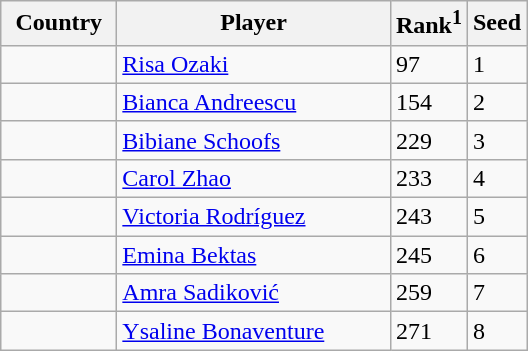<table class="sortable wikitable">
<tr>
<th style="width:70px;">Country</th>
<th style="width:175px;">Player</th>
<th>Rank<sup>1</sup></th>
<th>Seed</th>
</tr>
<tr>
<td></td>
<td><a href='#'>Risa Ozaki</a></td>
<td>97</td>
<td>1</td>
</tr>
<tr>
<td></td>
<td><a href='#'>Bianca Andreescu</a></td>
<td>154</td>
<td>2</td>
</tr>
<tr>
<td></td>
<td><a href='#'>Bibiane Schoofs</a></td>
<td>229</td>
<td>3</td>
</tr>
<tr>
<td></td>
<td><a href='#'>Carol Zhao</a></td>
<td>233</td>
<td>4</td>
</tr>
<tr>
<td></td>
<td><a href='#'>Victoria Rodríguez</a></td>
<td>243</td>
<td>5</td>
</tr>
<tr>
<td></td>
<td><a href='#'>Emina Bektas</a></td>
<td>245</td>
<td>6</td>
</tr>
<tr>
<td></td>
<td><a href='#'>Amra Sadiković</a></td>
<td>259</td>
<td>7</td>
</tr>
<tr>
<td></td>
<td><a href='#'>Ysaline Bonaventure</a></td>
<td>271</td>
<td>8</td>
</tr>
</table>
